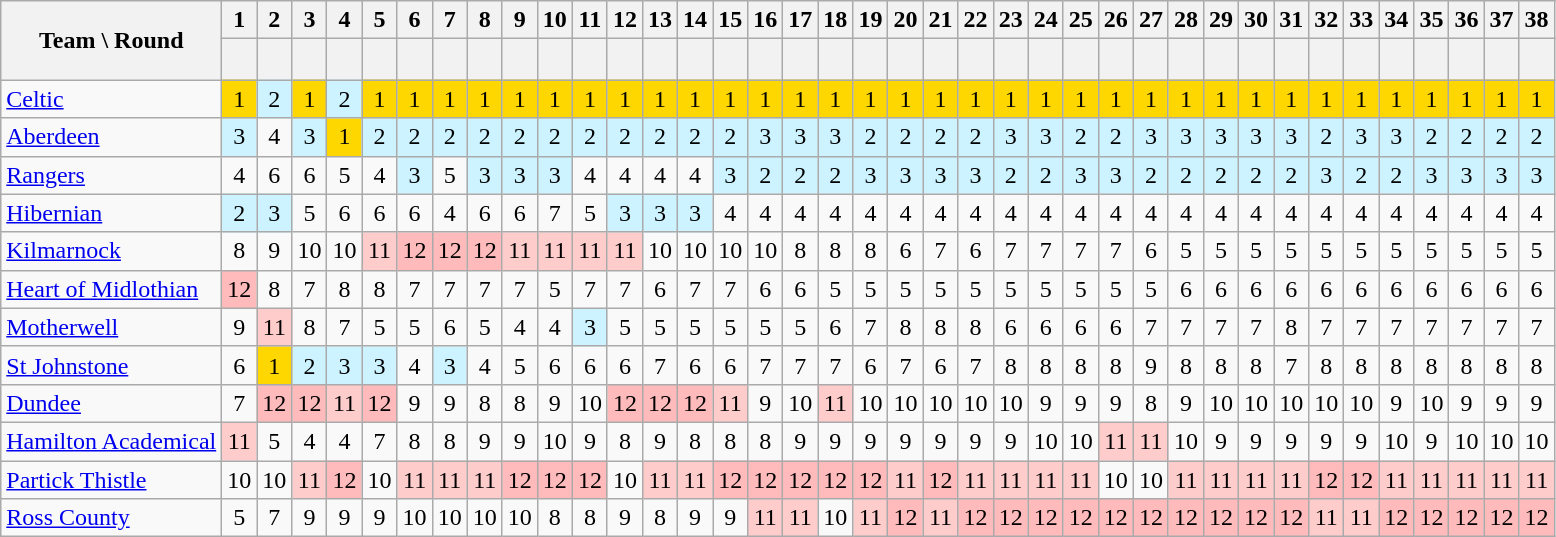<table class="wikitable sortable" style="font-size: 100%; text-align:center;">
<tr>
<th rowspan="2">Team \ Round</th>
<th align=center>1</th>
<th align=center>2</th>
<th align=center>3</th>
<th align=center>4</th>
<th align=center>5</th>
<th align=center>6</th>
<th align=center>7</th>
<th align=center>8</th>
<th align=center>9</th>
<th align=center>10</th>
<th align=center>11</th>
<th align=center>12</th>
<th align=center>13</th>
<th align=center>14</th>
<th align=center>15</th>
<th align=center>16</th>
<th align=center>17</th>
<th align=center>18</th>
<th align=center>19</th>
<th align=center>20</th>
<th align=center>21</th>
<th align=center>22</th>
<th align=center>23</th>
<th align=center>24</th>
<th align=center>25</th>
<th align=center>26</th>
<th align=center>27</th>
<th align=center>28</th>
<th align=center>29</th>
<th align=center>30</th>
<th align=center>31</th>
<th align=center>32</th>
<th align=center>33</th>
<th align=center>34</th>
<th align=center>35</th>
<th align=center>36</th>
<th align=center>37</th>
<th align=center>38</th>
</tr>
<tr>
<th style="text-align:center; height:20px;"></th>
<th align=center></th>
<th align=center></th>
<th align=center></th>
<th align=center></th>
<th align=center></th>
<th align=center></th>
<th align=center></th>
<th align=center></th>
<th align=center></th>
<th align=center></th>
<th align=center></th>
<th align=center></th>
<th align=center></th>
<th align=center></th>
<th align=center></th>
<th align=center></th>
<th align=center></th>
<th align=center></th>
<th align=center></th>
<th align=center></th>
<th align=center></th>
<th align=center></th>
<th align=center></th>
<th align=center></th>
<th align=center></th>
<th align=center></th>
<th align=center></th>
<th align=center></th>
<th align=center></th>
<th align=center></th>
<th align=center></th>
<th align=center></th>
<th align=center></th>
<th align=center></th>
<th align=center></th>
<th align=center></th>
<th align=center></th>
</tr>
<tr align=center>
<td align=left><a href='#'>Celtic</a></td>
<td style="background:gold;">1</td>
<td style="background:#CCF3FF;">2</td>
<td style="background:gold;">1</td>
<td style="background:#CCF3FF;">2</td>
<td style="background:gold;">1</td>
<td style="background:gold;">1</td>
<td style="background:gold;">1</td>
<td style="background:gold;">1</td>
<td style="background:gold;">1</td>
<td style="background:gold;">1</td>
<td style="background:gold;">1</td>
<td style="background:gold;">1</td>
<td style="background:gold;">1</td>
<td style="background:gold;">1</td>
<td style="background:gold;">1</td>
<td style="background:gold;">1</td>
<td style="background:gold;">1</td>
<td style="background:gold;">1</td>
<td style="background:gold;">1</td>
<td style="background:gold;">1</td>
<td style="background:gold;">1</td>
<td style="background:gold;">1</td>
<td style="background:gold;">1</td>
<td style="background:gold;">1</td>
<td style="background:gold;">1</td>
<td style="background:gold;">1</td>
<td style="background:gold;">1</td>
<td style="background:gold;">1</td>
<td style="background:gold;">1</td>
<td style="background:gold;">1</td>
<td style="background:gold;">1</td>
<td style="background:gold;">1</td>
<td style="background:gold;">1</td>
<td style="background:gold;">1</td>
<td style="background:gold;">1</td>
<td style="background:gold;">1</td>
<td style="background:gold;">1</td>
<td style="background:gold;">1</td>
</tr>
<tr align=center>
<td align=left><a href='#'>Aberdeen</a></td>
<td style="background:#CCF3FF;">3</td>
<td>4</td>
<td style="background:#CCF3FF;">3</td>
<td style="background:gold;">1</td>
<td style="background:#CCF3FF;">2</td>
<td style="background:#CCF3FF;">2</td>
<td style="background:#CCF3FF;">2</td>
<td style="background:#CCF3FF;">2</td>
<td style="background:#CCF3FF;">2</td>
<td style="background:#CCF3FF;">2</td>
<td style="background:#CCF3FF;">2</td>
<td style="background:#CCF3FF;">2</td>
<td style="background:#CCF3FF;">2</td>
<td style="background:#CCF3FF;">2</td>
<td style="background:#CCF3FF;">2</td>
<td style="background:#CCF3FF;">3</td>
<td style="background:#CCF3FF;">3</td>
<td style="background:#CCF3FF;">3</td>
<td style="background:#CCF3FF;">2</td>
<td style="background:#CCF3FF;">2</td>
<td style="background:#CCF3FF;">2</td>
<td style="background:#CCF3FF;">2</td>
<td style="background:#CCF3FF;">3</td>
<td style="background:#CCF3FF;">3</td>
<td style="background:#CCF3FF;">2</td>
<td style="background:#CCF3FF;">2</td>
<td style="background:#CCF3FF;">3</td>
<td style="background:#CCF3FF;">3</td>
<td style="background:#CCF3FF;">3</td>
<td style="background:#CCF3FF;">3</td>
<td style="background:#CCF3FF;">3</td>
<td style="background:#CCF3FF;">2</td>
<td style="background:#CCF3FF;">3</td>
<td style="background:#CCF3FF;">3</td>
<td style="background:#CCF3FF;">2</td>
<td style="background:#CCF3FF;">2</td>
<td style="background:#CCF3FF;">2</td>
<td style="background:#CCF3FF;">2</td>
</tr>
<tr align=center>
<td align=left><a href='#'>Rangers</a></td>
<td>4</td>
<td>6</td>
<td>6</td>
<td>5</td>
<td>4</td>
<td style="background:#CCF3FF;">3</td>
<td>5</td>
<td style="background:#CCF3FF;">3</td>
<td style="background:#CCF3FF;">3</td>
<td style="background:#CCF3FF;">3</td>
<td>4</td>
<td>4</td>
<td>4</td>
<td>4</td>
<td style="background:#CCF3FF;">3</td>
<td style="background:#CCF3FF;">2</td>
<td style="background:#CCF3FF;">2</td>
<td style="background:#CCF3FF;">2</td>
<td style="background:#CCF3FF;">3</td>
<td style="background:#CCF3FF;">3</td>
<td style="background:#CCF3FF;">3</td>
<td style="background:#CCF3FF;">3</td>
<td style="background:#CCF3FF;">2</td>
<td style="background:#CCF3FF;">2</td>
<td style="background:#CCF3FF;">3</td>
<td style="background:#CCF3FF;">3</td>
<td style="background:#CCF3FF;">2</td>
<td style="background:#CCF3FF;">2</td>
<td style="background:#CCF3FF;">2</td>
<td style="background:#CCF3FF;">2</td>
<td style="background:#CCF3FF;">2</td>
<td style="background:#CCF3FF;">3</td>
<td style="background:#CCF3FF;">2</td>
<td style="background:#CCF3FF;">2</td>
<td style="background:#CCF3FF;">3</td>
<td style="background:#CCF3FF;">3</td>
<td style="background:#CCF3FF;">3</td>
<td style="background:#CCF3FF;">3</td>
</tr>
<tr align=center>
<td align=left><a href='#'>Hibernian</a></td>
<td style="background:#CCF3FF;">2</td>
<td style="background:#CCF3FF;">3</td>
<td>5</td>
<td>6</td>
<td>6</td>
<td>6</td>
<td>4</td>
<td>6</td>
<td>6</td>
<td>7</td>
<td>5</td>
<td style="background:#CCF3FF;">3</td>
<td style="background:#CCF3FF;">3</td>
<td style="background:#CCF3FF;">3</td>
<td>4</td>
<td>4</td>
<td>4</td>
<td>4</td>
<td>4</td>
<td>4</td>
<td>4</td>
<td>4</td>
<td>4</td>
<td>4</td>
<td>4</td>
<td>4</td>
<td>4</td>
<td>4</td>
<td>4</td>
<td>4</td>
<td>4</td>
<td>4</td>
<td>4</td>
<td>4</td>
<td>4</td>
<td>4</td>
<td>4</td>
<td>4</td>
</tr>
<tr align=center>
<td align=left><a href='#'>Kilmarnock</a></td>
<td>8</td>
<td>9</td>
<td>10</td>
<td>10</td>
<td style=background:#FFCCCC;">11</td>
<td style="background:#FFBBBB;">12</td>
<td style="background:#FFBBBB;">12</td>
<td style="background:#FFBBBB;">12</td>
<td style=background:#FFCCCC;">11</td>
<td style=background:#FFCCCC;">11</td>
<td style=background:#FFCCCC;">11</td>
<td style=background:#FFCCCC;">11</td>
<td>10</td>
<td>10</td>
<td>10</td>
<td>10</td>
<td>8</td>
<td>8</td>
<td>8</td>
<td>6</td>
<td>7</td>
<td>6</td>
<td>7</td>
<td>7</td>
<td>7</td>
<td>7</td>
<td>6</td>
<td>5</td>
<td>5</td>
<td>5</td>
<td>5</td>
<td>5</td>
<td>5</td>
<td>5</td>
<td>5</td>
<td>5</td>
<td>5</td>
<td>5</td>
</tr>
<tr align=center>
<td align=left><a href='#'>Heart of Midlothian</a></td>
<td style="background:#FFBBBB;">12</td>
<td>8</td>
<td>7</td>
<td>8</td>
<td>8</td>
<td>7</td>
<td>7</td>
<td>7</td>
<td>7</td>
<td>5</td>
<td>7</td>
<td>7</td>
<td>6</td>
<td>7</td>
<td>7</td>
<td>6</td>
<td>6</td>
<td>5</td>
<td>5</td>
<td>5</td>
<td>5</td>
<td>5</td>
<td>5</td>
<td>5</td>
<td>5</td>
<td>5</td>
<td>5</td>
<td>6</td>
<td>6</td>
<td>6</td>
<td>6</td>
<td>6</td>
<td>6</td>
<td>6</td>
<td>6</td>
<td>6</td>
<td>6</td>
<td>6</td>
</tr>
<tr align=center>
<td align=left><a href='#'>Motherwell</a></td>
<td>9</td>
<td style=background:#FFCCCC;">11</td>
<td>8</td>
<td>7</td>
<td>5</td>
<td>5</td>
<td>6</td>
<td>5</td>
<td>4</td>
<td>4</td>
<td style="background:#CCF3FF;">3</td>
<td>5</td>
<td>5</td>
<td>5</td>
<td>5</td>
<td>5</td>
<td>5</td>
<td>6</td>
<td>7</td>
<td>8</td>
<td>8</td>
<td>8</td>
<td>6</td>
<td>6</td>
<td>6</td>
<td>6</td>
<td>7</td>
<td>7</td>
<td>7</td>
<td>7</td>
<td>8</td>
<td>7</td>
<td>7</td>
<td>7</td>
<td>7</td>
<td>7</td>
<td>7</td>
<td>7</td>
</tr>
<tr align=center>
<td align=left><a href='#'>St Johnstone</a></td>
<td>6</td>
<td style="background:gold;">1</td>
<td style="background:#CCF3FF;">2</td>
<td style="background:#CCF3FF;">3</td>
<td style="background:#CCF3FF;">3</td>
<td>4</td>
<td style="background:#CCF3FF;">3</td>
<td>4</td>
<td>5</td>
<td>6</td>
<td>6</td>
<td>6</td>
<td>7</td>
<td>6</td>
<td>6</td>
<td>7</td>
<td>7</td>
<td>7</td>
<td>6</td>
<td>7</td>
<td>6</td>
<td>7</td>
<td>8</td>
<td>8</td>
<td>8</td>
<td>8</td>
<td>9</td>
<td>8</td>
<td>8</td>
<td>8</td>
<td>7</td>
<td>8</td>
<td>8</td>
<td>8</td>
<td>8</td>
<td>8</td>
<td>8</td>
<td>8</td>
</tr>
<tr align=center>
<td align=left><a href='#'>Dundee</a></td>
<td>7</td>
<td style="background:#FFBBBB;">12</td>
<td style="background:#FFBBBB;">12</td>
<td style=background:#FFCCCC;">11</td>
<td style="background:#FFBBBB;">12</td>
<td>9</td>
<td>9</td>
<td>8</td>
<td>8</td>
<td>9</td>
<td>10</td>
<td style="background:#FFBBBB;">12</td>
<td style="background:#FFBBBB;">12</td>
<td style="background:#FFBBBB;">12</td>
<td style=background:#FFCCCC;">11</td>
<td>9</td>
<td>10</td>
<td style=background:#FFCCCC;">11</td>
<td>10</td>
<td>10</td>
<td>10</td>
<td>10</td>
<td>10</td>
<td>9</td>
<td>9</td>
<td>9</td>
<td>8</td>
<td>9</td>
<td>10</td>
<td>10</td>
<td>10</td>
<td>10</td>
<td>10</td>
<td>9</td>
<td>10</td>
<td>9</td>
<td>9</td>
<td>9</td>
</tr>
<tr align=center>
<td align=left><a href='#'>Hamilton Academical</a></td>
<td style=background:#FFCCCC;">11</td>
<td>5</td>
<td>4</td>
<td>4</td>
<td>7</td>
<td>8</td>
<td>8</td>
<td>9</td>
<td>9</td>
<td>10</td>
<td>9</td>
<td>8</td>
<td>9</td>
<td>8</td>
<td>8</td>
<td>8</td>
<td>9</td>
<td>9</td>
<td>9</td>
<td>9</td>
<td>9</td>
<td>9</td>
<td>9</td>
<td>10</td>
<td>10</td>
<td style=background:#FFCCCC;">11</td>
<td style=background:#FFCCCC;">11</td>
<td>10</td>
<td>9</td>
<td>9</td>
<td>9</td>
<td>9</td>
<td>9</td>
<td>10</td>
<td>9</td>
<td>10</td>
<td>10</td>
<td>10</td>
</tr>
<tr align=center>
<td align=left><a href='#'>Partick Thistle</a></td>
<td>10</td>
<td>10</td>
<td style=background:#FFCCCC;">11</td>
<td style="background:#FFBBBB;">12</td>
<td>10</td>
<td style=background:#FFCCCC;">11</td>
<td style=background:#FFCCCC;">11</td>
<td style=background:#FFCCCC;">11</td>
<td style="background:#FFBBBB;">12</td>
<td style="background:#FFBBBB;">12</td>
<td style="background:#FFBBBB;">12</td>
<td>10</td>
<td style=background:#FFCCCC;">11</td>
<td style=background:#FFCCCC;">11</td>
<td style="background:#FFBBBB;">12</td>
<td style="background:#FFBBBB;">12</td>
<td style="background:#FFBBBB;">12</td>
<td style="background:#FFBBBB;">12</td>
<td style="background:#FFBBBB;">12</td>
<td style=background:#FFCCCC;">11</td>
<td style="background:#FFBBBB;">12</td>
<td style=background:#FFCCCC;">11</td>
<td style=background:#FFCCCC;">11</td>
<td style=background:#FFCCCC;">11</td>
<td style=background:#FFCCCC;">11</td>
<td>10</td>
<td>10</td>
<td style=background:#FFCCCC;">11</td>
<td style=background:#FFCCCC;">11</td>
<td style=background:#FFCCCC;">11</td>
<td style=background:#FFCCCC;">11</td>
<td style="background:#FFBBBB;">12</td>
<td style="background:#FFBBBB;">12</td>
<td style=background:#FFCCCC;">11</td>
<td style=background:#FFCCCC;">11</td>
<td style=background:#FFCCCC;">11</td>
<td style=background:#FFCCCC;">11</td>
<td style=background:#FFCCCC;">11</td>
</tr>
<tr align=center>
<td align=left><a href='#'>Ross County</a></td>
<td>5</td>
<td>7</td>
<td>9</td>
<td>9</td>
<td>9</td>
<td>10</td>
<td>10</td>
<td>10</td>
<td>10</td>
<td>8</td>
<td>8</td>
<td>9</td>
<td>8</td>
<td>9</td>
<td>9</td>
<td style=background:#FFCCCC;">11</td>
<td style=background:#FFCCCC;">11</td>
<td>10</td>
<td style=background:#FFCCCC;">11</td>
<td style="background:#FFBBBB;">12</td>
<td style=background:#FFCCCC;">11</td>
<td style="background:#FFBBBB;">12</td>
<td style="background:#FFBBBB;">12</td>
<td style="background:#FFBBBB;">12</td>
<td style="background:#FFBBBB;">12</td>
<td style="background:#FFBBBB;">12</td>
<td style="background:#FFBBBB;">12</td>
<td style="background:#FFBBBB;">12</td>
<td style="background:#FFBBBB;">12</td>
<td style="background:#FFBBBB;">12</td>
<td style="background:#FFBBBB;">12</td>
<td style=background:#FFCCCC;">11</td>
<td style=background:#FFCCCC;">11</td>
<td style="background:#FFBBBB;">12</td>
<td style="background:#FFBBBB;">12</td>
<td style="background:#FFBBBB;">12</td>
<td style="background:#FFBBBB;">12</td>
<td style="background:#FFBBBB;">12</td>
</tr>
</table>
